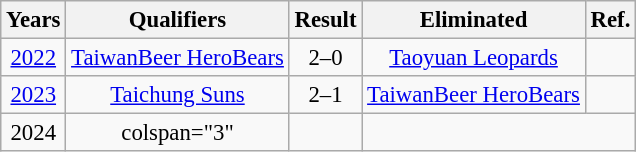<table class="wikitable" style="font-size: 95%; text-align:center;">
<tr>
<th>Years</th>
<th>Qualifiers</th>
<th>Result</th>
<th>Eliminated</th>
<th>Ref.</th>
</tr>
<tr>
<td><a href='#'>2022</a></td>
<td><a href='#'>TaiwanBeer HeroBears</a></td>
<td>2–0</td>
<td><a href='#'>Taoyuan Leopards</a></td>
<td></td>
</tr>
<tr>
<td><a href='#'>2023</a></td>
<td><a href='#'>Taichung Suns</a></td>
<td>2–1</td>
<td><a href='#'>TaiwanBeer HeroBears</a></td>
<td></td>
</tr>
<tr>
<td>2024</td>
<td>colspan="3" </td>
<td></td>
</tr>
</table>
